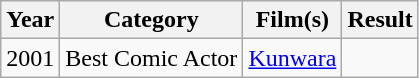<table class="wikitable">
<tr style="background:#ebf5ff;">
<th>Year</th>
<th>Category</th>
<th>Film(s)</th>
<th>Result</th>
</tr>
<tr>
<td>2001</td>
<td>Best Comic Actor</td>
<td><a href='#'>Kunwara</a></td>
<td></td>
</tr>
</table>
